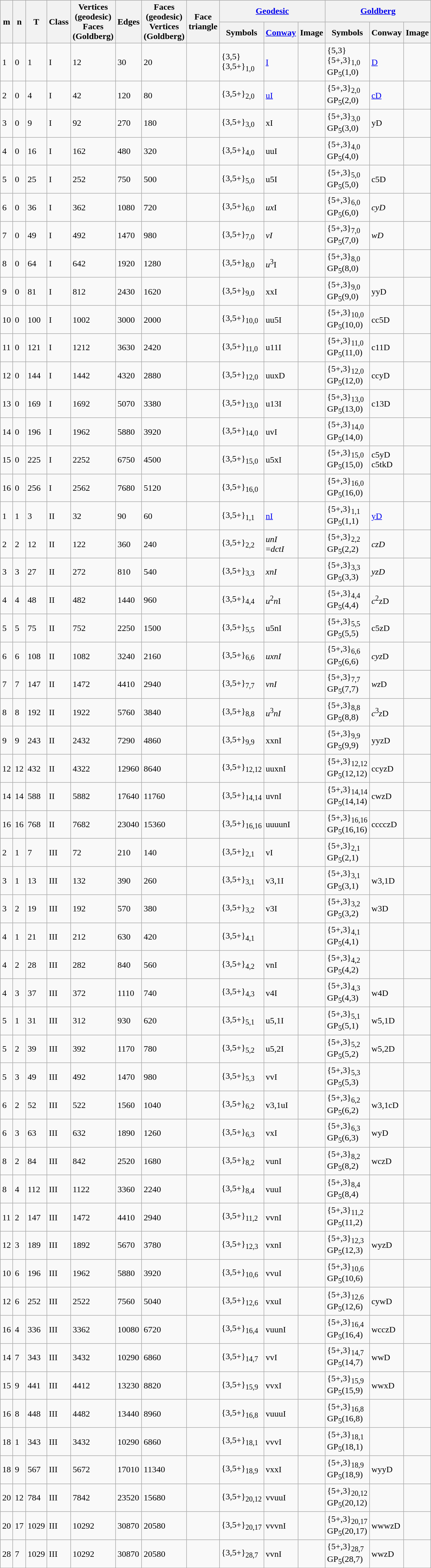<table class="wikitable sortable sticky-header-multi">
<tr>
<th rowspan=2>m</th>
<th rowspan=2>n</th>
<th rowspan=2>T</th>
<th rowspan=2>Class</th>
<th rowspan=2>Vertices<br>(geodesic)<br>Faces<br>(Goldberg)</th>
<th rowspan=2>Edges</th>
<th rowspan=2>Faces<br>(geodesic)<br>Vertices<br>(Goldberg)</th>
<th rowspan=2 class="unsortable">Face<br>triangle</th>
<th scope="col" colspan=3 class="unsortable"><a href='#'>Geodesic</a></th>
<th scope="col" colspan=3 class="unsortable"><a href='#'>Goldberg</a></th>
</tr>
<tr>
<th class="unsortable">Symbols</th>
<th class="unsortable"><a href='#'>Conway</a></th>
<th class="unsortable">Image</th>
<th class="unsortable">Symbols</th>
<th class="unsortable">Conway</th>
<th class="unsortable">Image</th>
</tr>
<tr>
<td>1</td>
<td>0</td>
<td>1</td>
<td>I</td>
<td>12</td>
<td>30</td>
<td>20</td>
<td></td>
<td>{3,5}<br>{3,5+}<sub>1,0</sub></td>
<td><a href='#'>I</a></td>
<td></td>
<td>{5,3}<br>{5+,3}<sub>1,0</sub><br>GP<sub>5</sub>(1,0)</td>
<td><a href='#'>D</a></td>
<td></td>
</tr>
<tr>
<td>2</td>
<td>0</td>
<td>4</td>
<td>I</td>
<td>42</td>
<td>120</td>
<td>80</td>
<td></td>
<td>{3,5+}<sub>2,0</sub></td>
<td><a href='#'>uI</a><br></td>
<td></td>
<td>{5+,3}<sub>2,0</sub><br>GP<sub>5</sub>(2,0)</td>
<td><a href='#'>cD</a><br></td>
<td></td>
</tr>
<tr>
<td>3</td>
<td>0</td>
<td>9</td>
<td>I</td>
<td>92</td>
<td>270</td>
<td>180</td>
<td></td>
<td>{3,5+}<sub>3,0</sub></td>
<td>xI<br></td>
<td></td>
<td>{5+,3}<sub>3,0</sub><br>GP<sub>5</sub>(3,0)</td>
<td>yD<br></td>
<td></td>
</tr>
<tr>
<td>4</td>
<td>0</td>
<td>16</td>
<td>I</td>
<td>162</td>
<td>480</td>
<td>320</td>
<td></td>
<td>{3,5+}<sub>4,0</sub></td>
<td>uuI<br></td>
<td></td>
<td>{5+,3}<sub>4,0</sub><br>GP<sub>5</sub>(4,0)</td>
<td></td>
<td></td>
</tr>
<tr>
<td>5</td>
<td>0</td>
<td>25</td>
<td>I</td>
<td>252</td>
<td>750</td>
<td>500</td>
<td></td>
<td>{3,5+}<sub>5,0</sub></td>
<td>u5I<br></td>
<td></td>
<td>{5+,3}<sub>5,0</sub><br>GP<sub>5</sub>(5,0)</td>
<td>c5D<br></td>
<td></td>
</tr>
<tr>
<td>6</td>
<td>0</td>
<td>36</td>
<td>I</td>
<td>362</td>
<td>1080</td>
<td>720</td>
<td></td>
<td>{3,5+}<sub>6,0</sub></td>
<td><em>ux</em>I<br></td>
<td></td>
<td>{5+,3}<sub>6,0</sub><br>GP<sub>5</sub>(6,0)</td>
<td><em>cyD</em><br></td>
<td></td>
</tr>
<tr>
<td>7</td>
<td>0</td>
<td>49</td>
<td>I</td>
<td>492</td>
<td>1470</td>
<td>980</td>
<td></td>
<td>{3,5+}<sub>7,0</sub></td>
<td><em>vI</em><br></td>
<td></td>
<td>{5+,3}<sub>7,0</sub><br>GP<sub>5</sub>(7,0)</td>
<td><em>wD</em><br></td>
<td></td>
</tr>
<tr>
<td>8</td>
<td>0</td>
<td>64</td>
<td>I</td>
<td>642</td>
<td>1920</td>
<td>1280</td>
<td></td>
<td>{3,5+}<sub>8,0</sub></td>
<td><em>u</em><sup>3</sup>I<br></td>
<td></td>
<td>{5+,3}<sub>8,0</sub><br>GP<sub>5</sub>(8,0)</td>
<td></td>
<td></td>
</tr>
<tr>
<td>9</td>
<td>0</td>
<td>81</td>
<td>I</td>
<td>812</td>
<td>2430</td>
<td>1620</td>
<td></td>
<td>{3,5+}<sub>9,0</sub></td>
<td>xxI<br></td>
<td></td>
<td>{5+,3}<sub>9,0</sub><br>GP<sub>5</sub>(9,0)</td>
<td>yyD<br></td>
<td></td>
</tr>
<tr>
<td>10</td>
<td>0</td>
<td>100</td>
<td>I</td>
<td>1002</td>
<td>3000</td>
<td>2000</td>
<td></td>
<td>{3,5+}<sub>10,0</sub></td>
<td>uu5I<br></td>
<td></td>
<td>{5+,3}<sub>10,0</sub><br>GP<sub>5</sub>(10,0)</td>
<td>cc5D<br></td>
<td></td>
</tr>
<tr>
<td>11</td>
<td>0</td>
<td>121</td>
<td>I</td>
<td>1212</td>
<td>3630</td>
<td>2420</td>
<td></td>
<td>{3,5+}<sub>11,0</sub></td>
<td>u11I<br></td>
<td></td>
<td>{5+,3}<sub>11,0</sub><br>GP<sub>5</sub>(11,0)</td>
<td>c11D</td>
<td></td>
</tr>
<tr>
<td>12</td>
<td>0</td>
<td>144</td>
<td>I</td>
<td>1442</td>
<td>4320</td>
<td>2880</td>
<td></td>
<td>{3,5+}<sub>12,0</sub></td>
<td>uuxD<br></td>
<td></td>
<td>{5+,3}<sub>12,0</sub><br>GP<sub>5</sub>(12,0)</td>
<td>ccyD<br></td>
<td></td>
</tr>
<tr>
<td>13</td>
<td>0</td>
<td>169</td>
<td>I</td>
<td>1692</td>
<td>5070</td>
<td>3380</td>
<td></td>
<td>{3,5+}<sub>13,0</sub></td>
<td>u13I<br></td>
<td></td>
<td>{5+,3}<sub>13,0</sub><br>GP<sub>5</sub>(13,0)</td>
<td>c13D</td>
<td></td>
</tr>
<tr>
<td>14</td>
<td>0</td>
<td>196</td>
<td>I</td>
<td>1962</td>
<td>5880</td>
<td>3920</td>
<td></td>
<td>{3,5+}<sub>14,0</sub></td>
<td>uvI<br></td>
<td></td>
<td>{5+,3}<sub>14,0</sub><br>GP<sub>5</sub>(14,0)</td>
<td></td>
<td></td>
</tr>
<tr>
<td>15</td>
<td>0</td>
<td>225</td>
<td>I</td>
<td>2252</td>
<td>6750</td>
<td>4500</td>
<td></td>
<td>{3,5+}<sub>15,0</sub></td>
<td>u5xI<br></td>
<td></td>
<td>{5+,3}<sub>15,0</sub><br>GP<sub>5</sub>(15,0)</td>
<td>c5yD<br>c5tkD<br></td>
<td></td>
</tr>
<tr>
<td>16</td>
<td>0</td>
<td>256</td>
<td>I</td>
<td>2562</td>
<td>7680</td>
<td>5120</td>
<td></td>
<td>{3,5+}<sub>16,0</sub></td>
<td></td>
<td></td>
<td>{5+,3}<sub>16,0</sub><br>GP<sub>5</sub>(16,0)</td>
<td></td>
<td></td>
</tr>
<tr>
<td>1</td>
<td>1</td>
<td>3</td>
<td>II</td>
<td>32</td>
<td>90</td>
<td>60</td>
<td></td>
<td>{3,5+}<sub>1,1</sub></td>
<td><a href='#'>nI</a><br></td>
<td></td>
<td>{5+,3}<sub>1,1</sub><br>GP<sub>5</sub>(1,1)</td>
<td><a href='#'>yD</a><br></td>
<td></td>
</tr>
<tr>
<td>2</td>
<td>2</td>
<td>12</td>
<td>II</td>
<td>122</td>
<td>360</td>
<td>240</td>
<td></td>
<td>{3,5+}<sub>2,2</sub></td>
<td><em>unI</em><br>=<em>dctI</em></td>
<td></td>
<td>{5+,3}<sub>2,2</sub><br>GP<sub>5</sub>(2,2)</td>
<td><em>czD</em><br></td>
<td></td>
</tr>
<tr>
<td>3</td>
<td>3</td>
<td>27</td>
<td>II</td>
<td>272</td>
<td>810</td>
<td>540</td>
<td></td>
<td>{3,5+}<sub>3,3</sub></td>
<td><em>xnI</em><br></td>
<td></td>
<td>{5+,3}<sub>3,3</sub><br>GP<sub>5</sub>(3,3)</td>
<td><em>yzD</em><br></td>
<td></td>
</tr>
<tr>
<td>4</td>
<td>4</td>
<td>48</td>
<td>II</td>
<td>482</td>
<td>1440</td>
<td>960</td>
<td></td>
<td>{3,5+}<sub>4,4</sub></td>
<td><em>u</em><sup>2</sup><em>n</em>I<br></td>
<td></td>
<td>{5+,3}<sub>4,4</sub><br>GP<sub>5</sub>(4,4)</td>
<td><em>c</em><sup>2</sup>zD<br></td>
<td></td>
</tr>
<tr>
<td>5</td>
<td>5</td>
<td>75</td>
<td>II</td>
<td>752</td>
<td>2250</td>
<td>1500</td>
<td></td>
<td>{3,5+}<sub>5,5</sub></td>
<td>u5nI</td>
<td></td>
<td>{5+,3}<sub>5,5</sub><br>GP<sub>5</sub>(5,5)</td>
<td>c5zD</td>
<td></td>
</tr>
<tr>
<td>6</td>
<td>6</td>
<td>108</td>
<td>II</td>
<td>1082</td>
<td>3240</td>
<td>2160</td>
<td></td>
<td>{3,5+}<sub>6,6</sub></td>
<td><em>uxnI</em><br></td>
<td></td>
<td>{5+,3}<sub>6,6</sub><br>GP<sub>5</sub>(6,6)</td>
<td><em>cyz</em>D<br></td>
<td></td>
</tr>
<tr>
<td>7</td>
<td>7</td>
<td>147</td>
<td>II</td>
<td>1472</td>
<td>4410</td>
<td>2940</td>
<td></td>
<td>{3,5+}<sub>7,7</sub></td>
<td><em>vnI</em><br></td>
<td></td>
<td>{5+,3}<sub>7,7</sub><br>GP<sub>5</sub>(7,7)</td>
<td><em>wz</em>D<br></td>
<td></td>
</tr>
<tr>
<td>8</td>
<td>8</td>
<td>192</td>
<td>II</td>
<td>1922</td>
<td>5760</td>
<td>3840</td>
<td></td>
<td>{3,5+}<sub>8,8</sub></td>
<td><em>u</em><sup>3</sup><em>nI</em><br></td>
<td></td>
<td>{5+,3}<sub>8,8</sub><br>GP<sub>5</sub>(8,8)</td>
<td><em>c</em><sup>3</sup><em>z</em>D<br></td>
<td></td>
</tr>
<tr>
<td>9</td>
<td>9</td>
<td>243</td>
<td>II</td>
<td>2432</td>
<td>7290</td>
<td>4860</td>
<td></td>
<td>{3,5+}<sub>9,9</sub></td>
<td>xxnI<br></td>
<td></td>
<td>{5+,3}<sub>9,9</sub><br>GP<sub>5</sub>(9,9)</td>
<td>yyzD<br></td>
<td></td>
</tr>
<tr>
<td>12</td>
<td>12</td>
<td>432</td>
<td>II</td>
<td>4322</td>
<td>12960</td>
<td>8640</td>
<td></td>
<td>{3,5+}<sub>12,12</sub></td>
<td>uuxnI<br></td>
<td></td>
<td>{5+,3}<sub>12,12</sub><br>GP<sub>5</sub>(12,12)</td>
<td>ccyzD<br></td>
<td></td>
</tr>
<tr>
<td>14</td>
<td>14</td>
<td>588</td>
<td>II</td>
<td>5882</td>
<td>17640</td>
<td>11760</td>
<td></td>
<td>{3,5+}<sub>14,14</sub></td>
<td>uvnI<br></td>
<td></td>
<td>{5+,3}<sub>14,14</sub><br>GP<sub>5</sub>(14,14)</td>
<td>cwzD<br></td>
<td></td>
</tr>
<tr>
<td>16</td>
<td>16</td>
<td>768</td>
<td>II</td>
<td>7682</td>
<td>23040</td>
<td>15360</td>
<td></td>
<td>{3,5+}<sub>16,16</sub></td>
<td>uuuunI<br></td>
<td></td>
<td>{5+,3}<sub>16,16</sub><br>GP<sub>5</sub>(16,16)</td>
<td>cccczD<br></td>
<td></td>
</tr>
<tr>
<td>2</td>
<td>1</td>
<td>7</td>
<td>III</td>
<td>72</td>
<td>210</td>
<td>140</td>
<td></td>
<td>{3,5+}<sub>2,1</sub></td>
<td>vI<br></td>
<td></td>
<td>{5+,3}<sub>2,1</sub><br>GP<sub>5</sub>(2,1)</td>
<td></td>
<td></td>
</tr>
<tr>
<td>3</td>
<td>1</td>
<td>13</td>
<td>III</td>
<td>132</td>
<td>390</td>
<td>260</td>
<td></td>
<td>{3,5+}<sub>3,1</sub></td>
<td>v3,1I</td>
<td></td>
<td>{5+,3}<sub>3,1</sub><br>GP<sub>5</sub>(3,1)</td>
<td>w3,1D</td>
<td></td>
</tr>
<tr>
<td>3</td>
<td>2</td>
<td>19</td>
<td>III</td>
<td>192</td>
<td>570</td>
<td>380</td>
<td></td>
<td>{3,5+}<sub>3,2</sub></td>
<td>v3I</td>
<td></td>
<td>{5+,3}<sub>3,2</sub><br>GP<sub>5</sub>(3,2)</td>
<td>w3D</td>
<td></td>
</tr>
<tr>
<td>4</td>
<td>1</td>
<td>21</td>
<td>III</td>
<td>212</td>
<td>630</td>
<td>420</td>
<td></td>
<td>{3,5+}<sub>4,1</sub></td>
<td vnI></td>
<td></td>
<td>{5+,3}<sub>4,1</sub><br>GP<sub>5</sub>(4,1)</td>
<td></td>
<td></td>
</tr>
<tr>
<td>4</td>
<td>2</td>
<td>28</td>
<td>III</td>
<td>282</td>
<td>840</td>
<td>560</td>
<td></td>
<td>{3,5+}<sub>4,2</sub></td>
<td>vnI<br></td>
<td></td>
<td>{5+,3}<sub>4,2</sub><br>GP<sub>5</sub>(4,2)</td>
<td></td>
<td></td>
</tr>
<tr>
<td>4</td>
<td>3</td>
<td>37</td>
<td>III</td>
<td>372</td>
<td>1110</td>
<td>740</td>
<td></td>
<td>{3,5+}<sub>4,3</sub></td>
<td>v4I</td>
<td></td>
<td>{5+,3}<sub>4,3</sub><br>GP<sub>5</sub>(4,3)</td>
<td>w4D</td>
<td></td>
</tr>
<tr>
<td>5</td>
<td>1</td>
<td>31</td>
<td>III</td>
<td>312</td>
<td>930</td>
<td>620</td>
<td></td>
<td>{3,5+}<sub>5,1</sub></td>
<td>u5,1I</td>
<td></td>
<td>{5+,3}<sub>5,1</sub><br>GP<sub>5</sub>(5,1)</td>
<td>w5,1D</td>
<td></td>
</tr>
<tr>
<td>5</td>
<td>2</td>
<td>39</td>
<td>III</td>
<td>392</td>
<td>1170</td>
<td>780</td>
<td></td>
<td>{3,5+}<sub>5,2</sub></td>
<td>u5,2I</td>
<td></td>
<td>{5+,3}<sub>5,2</sub><br>GP<sub>5</sub>(5,2)</td>
<td>w5,2D</td>
<td></td>
</tr>
<tr>
<td>5</td>
<td>3</td>
<td>49</td>
<td>III</td>
<td>492</td>
<td>1470</td>
<td>980</td>
<td></td>
<td>{3,5+}<sub>5,3</sub></td>
<td>vvI<br></td>
<td></td>
<td>{5+,3}<sub>5,3</sub><br>GP<sub>5</sub>(5,3)</td>
<td></td>
<td></td>
</tr>
<tr>
<td>6</td>
<td>2</td>
<td>52</td>
<td>III</td>
<td>522</td>
<td>1560</td>
<td>1040</td>
<td></td>
<td>{3,5+}<sub>6,2</sub></td>
<td>v3,1uI</td>
<td></td>
<td>{5+,3}<sub>6,2</sub><br>GP<sub>5</sub>(6,2)</td>
<td>w3,1cD</td>
<td></td>
</tr>
<tr>
<td>6</td>
<td>3</td>
<td>63</td>
<td>III</td>
<td>632</td>
<td>1890</td>
<td>1260</td>
<td></td>
<td>{3,5+}<sub>6,3</sub></td>
<td>vxI<br></td>
<td></td>
<td>{5+,3}<sub>6,3</sub><br>GP<sub>5</sub>(6,3)</td>
<td>wyD<br></td>
<td></td>
</tr>
<tr>
<td>8</td>
<td>2</td>
<td>84</td>
<td>III</td>
<td>842</td>
<td>2520</td>
<td>1680</td>
<td></td>
<td>{3,5+}<sub>8,2</sub></td>
<td>vunI<br></td>
<td></td>
<td>{5+,3}<sub>8,2</sub><br>GP<sub>5</sub>(8,2)</td>
<td>wczD<br></td>
<td></td>
</tr>
<tr>
<td>8</td>
<td>4</td>
<td>112</td>
<td>III</td>
<td>1122</td>
<td>3360</td>
<td>2240</td>
<td></td>
<td>{3,5+}<sub>8,4</sub></td>
<td>vuuI<br></td>
<td></td>
<td>{5+,3}<sub>8,4</sub><br>GP<sub>5</sub>(8,4)</td>
<td></td>
<td></td>
</tr>
<tr>
<td>11</td>
<td>2</td>
<td>147</td>
<td>III</td>
<td>1472</td>
<td>4410</td>
<td>2940</td>
<td></td>
<td>{3,5+}<sub>11,2</sub></td>
<td>vvnI<br></td>
<td></td>
<td>{5+,3}<sub>11,2</sub><br>GP<sub>5</sub>(11,2)</td>
<td></td>
<td></td>
</tr>
<tr>
<td>12</td>
<td>3</td>
<td>189</td>
<td>III</td>
<td>1892</td>
<td>5670</td>
<td>3780</td>
<td></td>
<td>{3,5+}<sub>12,3</sub></td>
<td>vxnI<br></td>
<td></td>
<td>{5+,3}<sub>12,3</sub><br>GP<sub>5</sub>(12,3)</td>
<td>wyzD<br></td>
<td></td>
</tr>
<tr>
<td>10</td>
<td>6</td>
<td>196</td>
<td>III</td>
<td>1962</td>
<td>5880</td>
<td>3920</td>
<td></td>
<td>{3,5+}<sub>10,6</sub></td>
<td>vvuI<br></td>
<td></td>
<td>{5+,3}<sub>10,6</sub><br>GP<sub>5</sub>(10,6)</td>
<td></td>
<td></td>
</tr>
<tr>
<td>12</td>
<td>6</td>
<td>252</td>
<td>III</td>
<td>2522</td>
<td>7560</td>
<td>5040</td>
<td></td>
<td>{3,5+}<sub>12,6</sub></td>
<td>vxuI<br></td>
<td></td>
<td>{5+,3}<sub>12,6</sub><br>GP<sub>5</sub>(12,6)</td>
<td>cywD<br></td>
<td></td>
</tr>
<tr>
<td>16</td>
<td>4</td>
<td>336</td>
<td>III</td>
<td>3362</td>
<td>10080</td>
<td>6720</td>
<td></td>
<td>{3,5+}<sub>16,4</sub></td>
<td>vuunI<br></td>
<td></td>
<td>{5+,3}<sub>16,4</sub><br>GP<sub>5</sub>(16,4)</td>
<td>wcczD<br></td>
<td></td>
</tr>
<tr>
<td>14</td>
<td>7</td>
<td>343</td>
<td>III</td>
<td>3432</td>
<td>10290</td>
<td>6860</td>
<td></td>
<td>{3,5+}<sub>14,7</sub></td>
<td>vvI<br></td>
<td></td>
<td>{5+,3}<sub>14,7</sub><br>GP<sub>5</sub>(14,7)</td>
<td>wwD<br></td>
<td></td>
</tr>
<tr>
<td>15</td>
<td>9</td>
<td>441</td>
<td>III</td>
<td>4412</td>
<td>13230</td>
<td>8820</td>
<td></td>
<td>{3,5+}<sub>15,9</sub></td>
<td>vvxI<br></td>
<td></td>
<td>{5+,3}<sub>15,9</sub><br>GP<sub>5</sub>(15,9)</td>
<td>wwxD<br></td>
<td></td>
</tr>
<tr>
<td>16</td>
<td>8</td>
<td>448</td>
<td>III</td>
<td>4482</td>
<td>13440</td>
<td>8960</td>
<td></td>
<td>{3,5+}<sub>16,8</sub></td>
<td>vuuuI<br></td>
<td></td>
<td>{5+,3}<sub>16,8</sub><br>GP<sub>5</sub>(16,8)</td>
<td></td>
<td></td>
</tr>
<tr>
<td>18</td>
<td>1</td>
<td>343</td>
<td>III</td>
<td>3432</td>
<td>10290</td>
<td>6860</td>
<td></td>
<td>{3,5+}<sub>18,1</sub></td>
<td>vvvI<br></td>
<td></td>
<td>{5+,3}<sub>18,1</sub><br>GP<sub>5</sub>(18,1)</td>
<td></td>
<td></td>
</tr>
<tr>
<td>18</td>
<td>9</td>
<td>567</td>
<td>III</td>
<td>5672</td>
<td>17010</td>
<td>11340</td>
<td></td>
<td>{3,5+}<sub>18,9</sub></td>
<td>vxxI<br></td>
<td></td>
<td>{5+,3}<sub>18,9</sub><br>GP<sub>5</sub>(18,9)</td>
<td>wyyD<br></td>
<td></td>
</tr>
<tr>
<td>20</td>
<td>12</td>
<td>784</td>
<td>III</td>
<td>7842</td>
<td>23520</td>
<td>15680</td>
<td></td>
<td>{3,5+}<sub>20,12</sub></td>
<td>vvuuI<br></td>
<td></td>
<td>{5+,3}<sub>20,12</sub><br>GP<sub>5</sub>(20,12)</td>
<td></td>
<td></td>
</tr>
<tr>
<td>20</td>
<td>17</td>
<td>1029</td>
<td>III</td>
<td>10292</td>
<td>30870</td>
<td>20580</td>
<td></td>
<td>{3,5+}<sub>20,17</sub></td>
<td>vvvnI<br></td>
<td></td>
<td>{5+,3}<sub>20,17</sub><br>GP<sub>5</sub>(20,17)</td>
<td>wwwzD<br></td>
<td></td>
</tr>
<tr>
<td>28</td>
<td>7</td>
<td>1029</td>
<td>III</td>
<td>10292</td>
<td>30870</td>
<td>20580</td>
<td></td>
<td>{3,5+}<sub>28,7</sub></td>
<td>vvnI<br></td>
<td></td>
<td>{5+,3}<sub>28,7</sub><br>GP<sub>5</sub>(28,7)</td>
<td>wwzD<br></td>
<td></td>
</tr>
</table>
